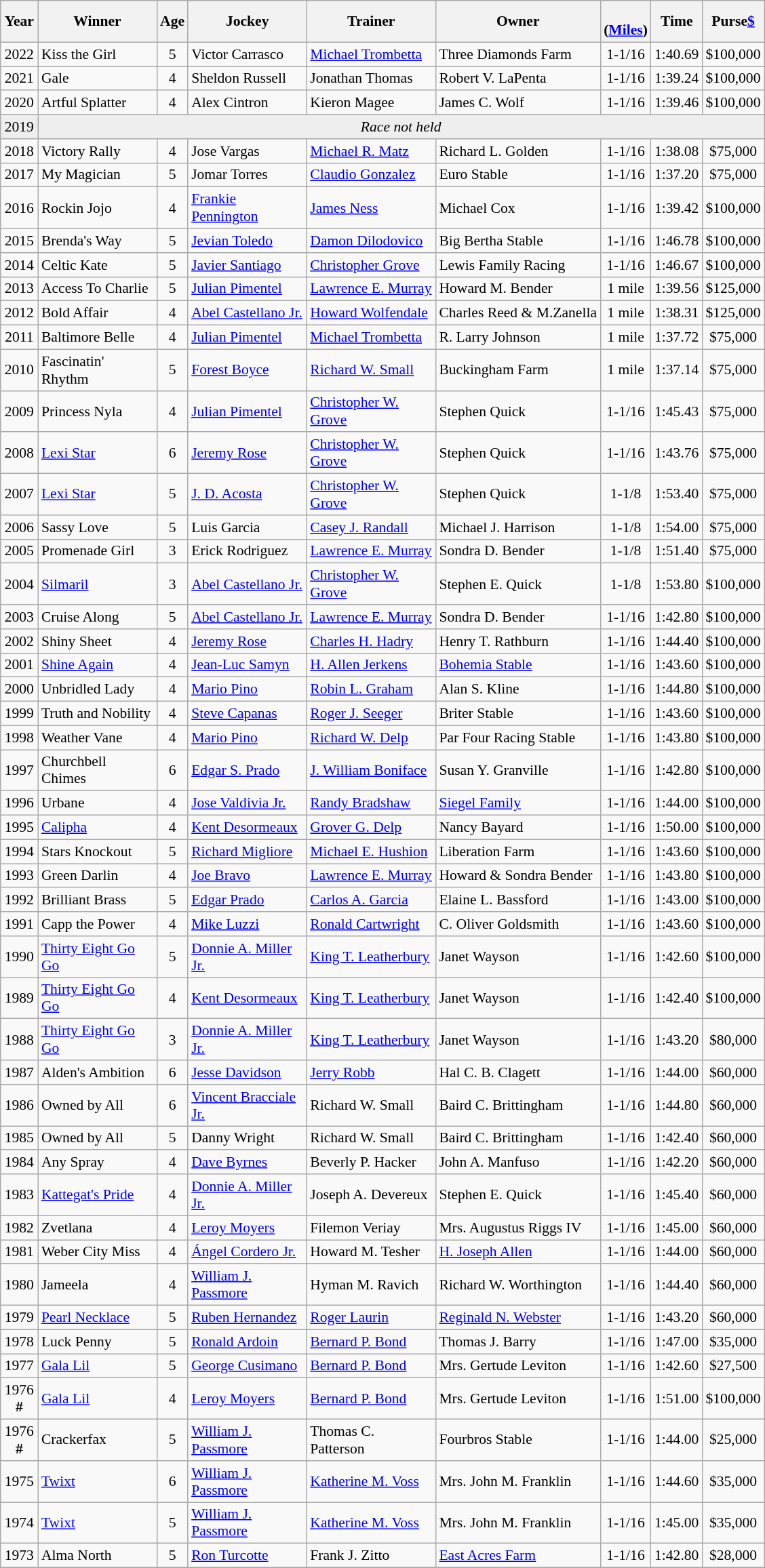<table class="wikitable sortable" style="font-size:90%">
<tr>
<th style="width:30px">Year</th>
<th style="width:110px">Winner</th>
<th style="width:20px">Age</th>
<th style="width:110px">Jockey</th>
<th style="width:120px">Trainer</th>
<th>Owner<br></th>
<th style="width:25px"><br> <span>(<a href='#'>Miles</a>)</span></th>
<th style="width:25px">Time</th>
<th style="width:35px">Purse<a href='#'>$</a></th>
</tr>
<tr>
<td align=center>2022</td>
<td>Kiss the Girl</td>
<td align=center>5</td>
<td>Victor Carrasco</td>
<td><a href='#'>Michael Trombetta</a></td>
<td>Three Diamonds Farm</td>
<td align=center>1-1/16</td>
<td align=center>1:40.69</td>
<td align=center>$100,000</td>
</tr>
<tr>
<td align=center>2021</td>
<td>Gale</td>
<td align=center>4</td>
<td>Sheldon Russell</td>
<td>Jonathan Thomas</td>
<td>Robert V. LaPenta</td>
<td align=center>1-1/16</td>
<td align=center>1:39.24</td>
<td align=center>$100,000</td>
</tr>
<tr>
<td align=center>2020</td>
<td>Artful Splatter</td>
<td align=center>4</td>
<td>Alex Cintron</td>
<td>Kieron Magee</td>
<td>James C. Wolf</td>
<td align=center>1-1/16</td>
<td align=center>1:39.46</td>
<td align=center>$100,000</td>
</tr>
<tr bgcolor="#eeeeee">
<td align=center>2019</td>
<td align=center  colspan=8><em>Race not held</em></td>
</tr>
<tr>
<td align=center>2018</td>
<td>Victory Rally</td>
<td align=center>4</td>
<td>Jose Vargas</td>
<td><a href='#'>Michael R. Matz</a></td>
<td>Richard L. Golden</td>
<td align=center>1-1/16</td>
<td align=center>1:38.08</td>
<td align=center>$75,000</td>
</tr>
<tr>
<td align=center>2017</td>
<td>My Magician</td>
<td align=center>5</td>
<td>Jomar Torres</td>
<td><a href='#'>Claudio Gonzalez</a></td>
<td>Euro Stable</td>
<td align=center>1-1/16</td>
<td align=center>1:37.20</td>
<td align=center>$75,000</td>
</tr>
<tr>
<td align=center>2016</td>
<td>Rockin Jojo</td>
<td align=center>4</td>
<td><a href='#'>Frankie Pennington</a></td>
<td><a href='#'>James Ness</a></td>
<td>Michael Cox</td>
<td align=center>1-1/16</td>
<td align=center>1:39.42</td>
<td align=center>$100,000</td>
</tr>
<tr>
<td align=center>2015</td>
<td>Brenda's Way</td>
<td align=center>5</td>
<td><a href='#'>Jevian Toledo</a></td>
<td><a href='#'>Damon Dilodovico</a></td>
<td>Big Bertha Stable</td>
<td align=center>1-1/16</td>
<td align=center>1:46.78</td>
<td align=center>$100,000</td>
</tr>
<tr>
<td align=center>2014</td>
<td>Celtic Kate</td>
<td align=center>5</td>
<td><a href='#'>Javier Santiago</a></td>
<td><a href='#'>Christopher Grove</a></td>
<td>Lewis Family Racing</td>
<td align=center>1-1/16</td>
<td align=center>1:46.67</td>
<td align=center>$100,000</td>
</tr>
<tr>
<td align=center>2013</td>
<td>Access To Charlie</td>
<td align=center>5</td>
<td><a href='#'>Julian Pimentel</a></td>
<td><a href='#'>Lawrence E. Murray</a></td>
<td>Howard M. Bender</td>
<td align=center>1 mile</td>
<td align=center>1:39.56</td>
<td align=center>$125,000</td>
</tr>
<tr>
<td align=center>2012</td>
<td>Bold Affair</td>
<td align=center>4</td>
<td><a href='#'>Abel Castellano Jr.</a></td>
<td><a href='#'>Howard Wolfendale</a></td>
<td>Charles Reed & M.Zanella</td>
<td align=center>1 mile</td>
<td align=center>1:38.31</td>
<td align=center>$125,000</td>
</tr>
<tr>
<td align=center>2011</td>
<td>Baltimore Belle</td>
<td align=center>4</td>
<td><a href='#'>Julian Pimentel</a></td>
<td><a href='#'>Michael Trombetta</a></td>
<td>R. Larry Johnson</td>
<td align=center>1 mile</td>
<td align=center>1:37.72</td>
<td align=center>$75,000</td>
</tr>
<tr>
<td align=center>2010</td>
<td>Fascinatin' Rhythm</td>
<td align=center>5</td>
<td><a href='#'>Forest Boyce</a></td>
<td><a href='#'>Richard W. Small</a></td>
<td>Buckingham Farm</td>
<td align=center>1 mile</td>
<td align=center>1:37.14</td>
<td align=center>$75,000</td>
</tr>
<tr>
<td align=center>2009</td>
<td>Princess Nyla</td>
<td align=center>4</td>
<td><a href='#'>Julian Pimentel</a></td>
<td><a href='#'>Christopher W. Grove</a></td>
<td>Stephen Quick</td>
<td align=center>1-1/16</td>
<td align=center>1:45.43</td>
<td align=center>$75,000</td>
</tr>
<tr>
<td align=center>2008</td>
<td><a href='#'>Lexi Star</a></td>
<td align=center>6</td>
<td><a href='#'>Jeremy Rose</a></td>
<td><a href='#'>Christopher W. Grove</a></td>
<td>Stephen Quick</td>
<td align=center>1-1/16</td>
<td align=center>1:43.76</td>
<td align=center>$75,000</td>
</tr>
<tr>
<td align=center>2007</td>
<td><a href='#'>Lexi Star</a></td>
<td align=center>5</td>
<td><a href='#'>J. D. Acosta</a></td>
<td><a href='#'>Christopher W. Grove</a></td>
<td>Stephen Quick</td>
<td align=center>1-1/8</td>
<td align=center>1:53.40</td>
<td align=center>$75,000</td>
</tr>
<tr>
<td align=center>2006</td>
<td>Sassy Love</td>
<td align=center>5</td>
<td>Luis Garcia</td>
<td><a href='#'>Casey J. Randall</a></td>
<td>Michael J. Harrison</td>
<td align=center>1-1/8</td>
<td align=center>1:54.00</td>
<td align=center>$75,000</td>
</tr>
<tr>
<td align=center>2005</td>
<td>Promenade Girl</td>
<td align=center>3</td>
<td>Erick Rodriguez</td>
<td><a href='#'>Lawrence E. Murray</a></td>
<td>Sondra D. Bender</td>
<td align=center>1-1/8</td>
<td align=center>1:51.40</td>
<td align=center>$75,000</td>
</tr>
<tr>
<td align=center>2004</td>
<td><a href='#'>Silmaril</a></td>
<td align=center>3</td>
<td><a href='#'>Abel Castellano Jr.</a></td>
<td><a href='#'>Christopher W. Grove</a></td>
<td>Stephen E. Quick</td>
<td align=center>1-1/8</td>
<td align=center>1:53.80</td>
<td align=center>$100,000</td>
</tr>
<tr>
<td align=center>2003</td>
<td>Cruise Along</td>
<td align=center>5</td>
<td><a href='#'>Abel Castellano Jr.</a></td>
<td><a href='#'>Lawrence E. Murray</a></td>
<td>Sondra D. Bender</td>
<td align=center>1-1/16</td>
<td align=center>1:42.80</td>
<td align=center>$100,000</td>
</tr>
<tr>
<td align=center>2002</td>
<td>Shiny Sheet</td>
<td align=center>4</td>
<td><a href='#'>Jeremy Rose</a></td>
<td><a href='#'>Charles H. Hadry</a></td>
<td>Henry T. Rathburn</td>
<td align=center>1-1/16</td>
<td align=center>1:44.40</td>
<td align=center>$100,000</td>
</tr>
<tr>
<td align=center>2001</td>
<td><a href='#'>Shine Again</a></td>
<td align=center>4</td>
<td><a href='#'>Jean-Luc Samyn</a></td>
<td><a href='#'>H. Allen Jerkens</a></td>
<td><a href='#'>Bohemia Stable</a></td>
<td align=center>1-1/16</td>
<td align=center>1:43.60</td>
<td align=center>$100,000</td>
</tr>
<tr>
<td align=center>2000</td>
<td>Unbridled Lady</td>
<td align=center>4</td>
<td><a href='#'>Mario Pino</a></td>
<td><a href='#'>Robin L. Graham</a></td>
<td>Alan S. Kline</td>
<td align=center>1-1/16</td>
<td align=center>1:44.80</td>
<td align=center>$100,000</td>
</tr>
<tr>
<td align=center>1999</td>
<td>Truth and Nobility</td>
<td align=center>4</td>
<td><a href='#'>Steve Capanas</a></td>
<td><a href='#'>Roger J. Seeger</a></td>
<td>Briter Stable</td>
<td align=center>1-1/16</td>
<td align=center>1:43.60</td>
<td align=center>$100,000</td>
</tr>
<tr>
<td align=center>1998</td>
<td>Weather Vane</td>
<td align=center>4</td>
<td><a href='#'>Mario Pino</a></td>
<td><a href='#'>Richard W. Delp</a></td>
<td>Par Four Racing Stable</td>
<td align=center>1-1/16</td>
<td align=center>1:43.80</td>
<td align=center>$100,000</td>
</tr>
<tr>
<td align=center>1997</td>
<td>Churchbell Chimes</td>
<td align=center>6</td>
<td><a href='#'>Edgar S. Prado</a></td>
<td><a href='#'>J. William Boniface</a></td>
<td>Susan Y. Granville</td>
<td align=center>1-1/16</td>
<td align=center>1:42.80</td>
<td align=center>$100,000</td>
</tr>
<tr>
<td align=center>1996</td>
<td>Urbane</td>
<td align=center>4</td>
<td><a href='#'>Jose Valdivia Jr.</a></td>
<td><a href='#'>Randy Bradshaw</a></td>
<td><a href='#'>Siegel Family</a></td>
<td align=center>1-1/16</td>
<td align=center>1:44.00</td>
<td align=center>$100,000</td>
</tr>
<tr>
<td align=center>1995</td>
<td><a href='#'>Calipha</a></td>
<td align=center>4</td>
<td><a href='#'>Kent Desormeaux</a></td>
<td><a href='#'>Grover G. Delp</a></td>
<td>Nancy Bayard</td>
<td align=center>1-1/16</td>
<td align=center>1:50.00</td>
<td align=center>$100,000</td>
</tr>
<tr>
<td align=center>1994</td>
<td>Stars Knockout</td>
<td align=center>5</td>
<td><a href='#'>Richard Migliore</a></td>
<td><a href='#'>Michael E. Hushion</a></td>
<td>Liberation Farm</td>
<td align=center>1-1/16</td>
<td align=center>1:43.60</td>
<td align=center>$100,000</td>
</tr>
<tr>
<td align=center>1993</td>
<td>Green Darlin</td>
<td align=center>4</td>
<td><a href='#'>Joe Bravo</a></td>
<td><a href='#'>Lawrence E. Murray</a></td>
<td>Howard & Sondra Bender</td>
<td align=center>1-1/16</td>
<td align=center>1:43.80</td>
<td align=center>$100,000</td>
</tr>
<tr>
<td align=center>1992</td>
<td>Brilliant Brass</td>
<td align=center>5</td>
<td><a href='#'>Edgar Prado</a></td>
<td><a href='#'>Carlos A. Garcia</a></td>
<td>Elaine L. Bassford</td>
<td align=center>1-1/16</td>
<td align=center>1:43.00</td>
<td align=center>$100,000</td>
</tr>
<tr>
<td align=center>1991</td>
<td>Capp the Power</td>
<td align=center>4</td>
<td><a href='#'>Mike Luzzi</a></td>
<td><a href='#'>Ronald Cartwright</a></td>
<td>C. Oliver Goldsmith</td>
<td align=center>1-1/16</td>
<td align=center>1:43.60</td>
<td align=center>$100,000</td>
</tr>
<tr>
<td align=center>1990</td>
<td><a href='#'>Thirty Eight Go Go</a></td>
<td align=center>5</td>
<td><a href='#'>Donnie A. Miller Jr.</a></td>
<td><a href='#'>King T. Leatherbury</a></td>
<td>Janet Wayson</td>
<td align=center>1-1/16</td>
<td align=center>1:42.60</td>
<td align=center>$100,000</td>
</tr>
<tr>
<td align=center>1989</td>
<td><a href='#'>Thirty Eight Go Go</a></td>
<td align=center>4</td>
<td><a href='#'>Kent Desormeaux</a></td>
<td><a href='#'>King T. Leatherbury</a></td>
<td>Janet Wayson</td>
<td align=center>1-1/16</td>
<td align=center>1:42.40</td>
<td align=center>$100,000</td>
</tr>
<tr>
<td align=center>1988</td>
<td><a href='#'>Thirty Eight Go Go</a></td>
<td align=center>3</td>
<td><a href='#'>Donnie A. Miller Jr.</a></td>
<td><a href='#'>King T. Leatherbury</a></td>
<td>Janet Wayson</td>
<td align=center>1-1/16</td>
<td align=center>1:43.20</td>
<td align=center>$80,000</td>
</tr>
<tr>
<td align=center>1987</td>
<td>Alden's Ambition</td>
<td align=center>6</td>
<td><a href='#'>Jesse Davidson</a></td>
<td><a href='#'>Jerry Robb</a></td>
<td>Hal C. B. Clagett</td>
<td align=center>1-1/16</td>
<td align=center>1:44.00</td>
<td align=center>$60,000</td>
</tr>
<tr>
<td align=center>1986</td>
<td>Owned by All</td>
<td align=center>6</td>
<td><a href='#'>Vincent Bracciale Jr.</a></td>
<td>Richard W. Small</td>
<td>Baird C. Brittingham</td>
<td align=center>1-1/16</td>
<td align=center>1:44.80</td>
<td align=center>$60,000</td>
</tr>
<tr>
<td align=center>1985</td>
<td>Owned by All</td>
<td align=center>5</td>
<td>Danny Wright</td>
<td>Richard W. Small</td>
<td>Baird C. Brittingham</td>
<td align=center>1-1/16</td>
<td align=center>1:42.40</td>
<td align=center>$60,000</td>
</tr>
<tr>
<td align=center>1984</td>
<td>Any Spray</td>
<td align=center>4</td>
<td><a href='#'>Dave Byrnes</a></td>
<td>Beverly P. Hacker</td>
<td>John A. Manfuso</td>
<td align=center>1-1/16</td>
<td align=center>1:42.20</td>
<td align=center>$60,000</td>
</tr>
<tr>
<td align=center>1983</td>
<td><a href='#'>Kattegat's Pride</a></td>
<td align=center>4</td>
<td><a href='#'>Donnie A. Miller Jr.</a></td>
<td>Joseph A. Devereux</td>
<td>Stephen E. Quick</td>
<td align=center>1-1/16</td>
<td align=center>1:45.40</td>
<td align=center>$60,000</td>
</tr>
<tr>
<td align=center>1982</td>
<td>Zvetlana</td>
<td align=center>4</td>
<td><a href='#'>Leroy Moyers</a></td>
<td>Filemon Veriay</td>
<td>Mrs. Augustus Riggs IV</td>
<td align=center>1-1/16</td>
<td align=center>1:45.00</td>
<td align=center>$60,000</td>
</tr>
<tr>
<td align=center>1981</td>
<td>Weber City Miss</td>
<td align=center>4</td>
<td><a href='#'>Ángel Cordero Jr.</a></td>
<td>Howard M. Tesher</td>
<td><a href='#'>H. Joseph Allen</a></td>
<td align=center>1-1/16</td>
<td align=center>1:44.00</td>
<td align=center>$60,000</td>
</tr>
<tr>
<td align=center>1980</td>
<td>Jameela</td>
<td align=center>4</td>
<td><a href='#'>William J. Passmore</a></td>
<td>Hyman M. Ravich</td>
<td>Richard W. Worthington</td>
<td align=center>1-1/16</td>
<td align=center>1:44.40</td>
<td align=center>$60,000</td>
</tr>
<tr>
<td align=center>1979</td>
<td><a href='#'>Pearl Necklace</a></td>
<td align=center>5</td>
<td><a href='#'>Ruben Hernandez</a></td>
<td><a href='#'>Roger Laurin</a></td>
<td><a href='#'>Reginald N. Webster</a></td>
<td align=center>1-1/16</td>
<td align=center>1:43.20</td>
<td align=center>$60,000</td>
</tr>
<tr>
<td align=center>1978</td>
<td>Luck Penny</td>
<td align=center>5</td>
<td><a href='#'>Ronald Ardoin</a></td>
<td><a href='#'>Bernard P. Bond</a></td>
<td>Thomas J. Barry</td>
<td align=center>1-1/16</td>
<td align=center>1:47.00</td>
<td align=center>$35,000</td>
</tr>
<tr>
<td align=center>1977</td>
<td><a href='#'>Gala Lil</a></td>
<td align=center>5</td>
<td><a href='#'>George Cusimano</a></td>
<td><a href='#'>Bernard P. Bond</a></td>
<td>Mrs. Gertude Leviton</td>
<td align=center>1-1/16</td>
<td align=center>1:42.60</td>
<td align=center>$27,500</td>
</tr>
<tr>
<td align=center>1976 <strong>#</strong></td>
<td><a href='#'>Gala Lil</a></td>
<td align=center>4</td>
<td><a href='#'>Leroy Moyers</a></td>
<td><a href='#'>Bernard P. Bond</a></td>
<td>Mrs. Gertude Leviton</td>
<td align=center>1-1/16</td>
<td align=center>1:51.00</td>
<td align=center>$100,000</td>
</tr>
<tr>
<td align=center>1976 <strong>#</strong></td>
<td>Crackerfax</td>
<td align=center>5</td>
<td><a href='#'>William J. Passmore</a></td>
<td>Thomas C. Patterson</td>
<td>Fourbros Stable</td>
<td align=center>1-1/16</td>
<td align=center>1:44.00</td>
<td align=center>$25,000</td>
</tr>
<tr>
<td align=center>1975</td>
<td><a href='#'>Twixt</a></td>
<td align=center>6</td>
<td><a href='#'>William J. Passmore</a></td>
<td><a href='#'>Katherine M. Voss</a></td>
<td>Mrs. John M. Franklin</td>
<td align=center>1-1/16</td>
<td align=center>1:44.60</td>
<td align=center>$35,000</td>
</tr>
<tr>
<td align=center>1974</td>
<td><a href='#'>Twixt</a></td>
<td align=center>5</td>
<td><a href='#'>William J. Passmore</a></td>
<td><a href='#'>Katherine M. Voss</a></td>
<td>Mrs. John M. Franklin</td>
<td align=center>1-1/16</td>
<td align=center>1:45.00</td>
<td align=center>$35,000</td>
</tr>
<tr>
<td align=center>1973</td>
<td>Alma North</td>
<td align=center>5</td>
<td><a href='#'>Ron Turcotte</a></td>
<td>Frank J. Zitto</td>
<td><a href='#'>East Acres Farm</a></td>
<td align=center>1-1/16</td>
<td align=center>1:42.80</td>
<td align=center>$28,000</td>
</tr>
<tr>
</tr>
</table>
